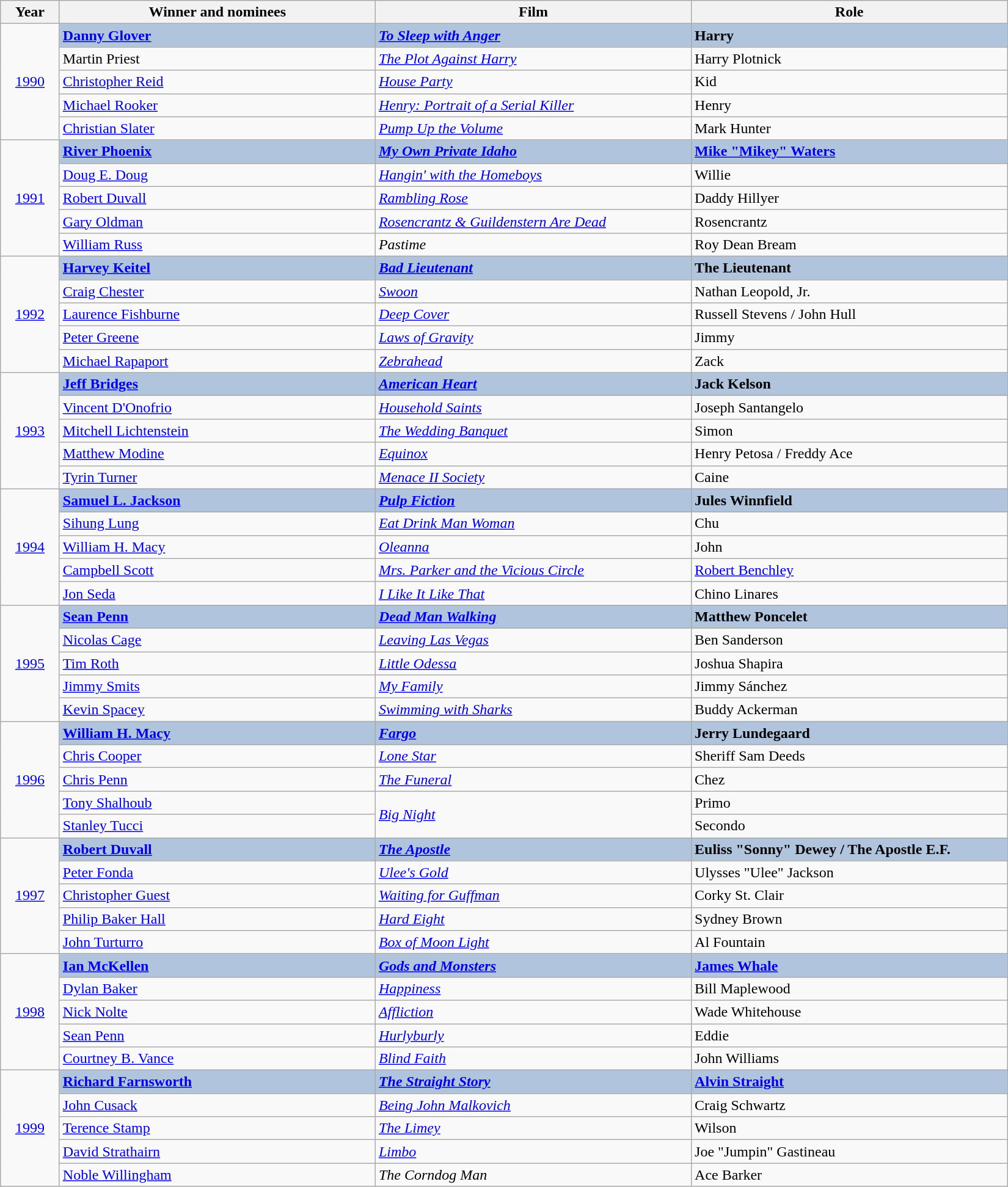<table class="wikitable" width="87%" cellpadding="5">
<tr>
<th width="50"><strong>Year</strong></th>
<th width="300"><strong>Winner and nominees</strong></th>
<th width="300"><strong>Film</strong></th>
<th width="300"><strong>Role</strong></th>
</tr>
<tr>
<td rowspan="5" style="text-align:center;"><a href='#'>1990</a></td>
<td style="background:#B0C4DE;"><strong><a href='#'>Danny Glover</a></strong></td>
<td style="background:#B0C4DE;"><strong><em><a href='#'>To Sleep with Anger</a></em></strong></td>
<td style="background:#B0C4DE;"><strong>Harry</strong></td>
</tr>
<tr>
<td>Martin Priest</td>
<td><em><a href='#'>The Plot Against Harry</a></em></td>
<td>Harry Plotnick</td>
</tr>
<tr>
<td><a href='#'>Christopher Reid</a></td>
<td><em><a href='#'>House Party</a></em></td>
<td>Kid</td>
</tr>
<tr>
<td><a href='#'>Michael Rooker</a></td>
<td><em><a href='#'>Henry: Portrait of a Serial Killer</a></em></td>
<td>Henry</td>
</tr>
<tr>
<td><a href='#'>Christian Slater</a></td>
<td><em><a href='#'>Pump Up the Volume</a></em></td>
<td>Mark Hunter</td>
</tr>
<tr>
<td rowspan="5" style="text-align:center;"><a href='#'>1991</a></td>
<td style="background:#B0C4DE;"><strong><a href='#'>River Phoenix</a></strong></td>
<td style="background:#B0C4DE;"><strong><em><a href='#'>My Own Private Idaho</a></em></strong></td>
<td style="background:#B0C4DE;"><strong><a href='#'>Mike "Mikey" Waters</a></strong></td>
</tr>
<tr>
<td><a href='#'>Doug E. Doug</a></td>
<td><em><a href='#'>Hangin' with the Homeboys</a></em></td>
<td>Willie</td>
</tr>
<tr>
<td><a href='#'>Robert Duvall</a></td>
<td><em><a href='#'>Rambling Rose</a></em></td>
<td>Daddy Hillyer</td>
</tr>
<tr>
<td><a href='#'>Gary Oldman</a></td>
<td><em><a href='#'>Rosencrantz & Guildenstern Are Dead</a></em></td>
<td>Rosencrantz</td>
</tr>
<tr>
<td><a href='#'>William Russ</a></td>
<td><em>Pastime</em></td>
<td>Roy Dean Bream</td>
</tr>
<tr>
<td rowspan="5" style="text-align:center;"><a href='#'>1992</a></td>
<td style="background:#B0C4DE;"><strong><a href='#'>Harvey Keitel</a></strong></td>
<td style="background:#B0C4DE;"><strong><em><a href='#'>Bad Lieutenant</a></em></strong></td>
<td style="background:#B0C4DE;"><strong>The Lieutenant</strong></td>
</tr>
<tr>
<td><a href='#'>Craig Chester</a></td>
<td><em><a href='#'>Swoon</a></em></td>
<td>Nathan Leopold, Jr.</td>
</tr>
<tr>
<td><a href='#'>Laurence Fishburne</a></td>
<td><em><a href='#'>Deep Cover</a></em></td>
<td>Russell Stevens / John Hull</td>
</tr>
<tr>
<td><a href='#'>Peter Greene</a></td>
<td><em><a href='#'>Laws of Gravity</a></em></td>
<td>Jimmy</td>
</tr>
<tr>
<td><a href='#'>Michael Rapaport</a></td>
<td><em><a href='#'>Zebrahead</a></em></td>
<td>Zack</td>
</tr>
<tr>
<td rowspan="5" style="text-align:center;"><a href='#'>1993</a></td>
<td style="background:#B0C4DE;"><strong><a href='#'>Jeff Bridges</a></strong></td>
<td style="background:#B0C4DE;"><strong><em><a href='#'>American Heart</a></em></strong></td>
<td style="background:#B0C4DE;"><strong>Jack Kelson</strong></td>
</tr>
<tr>
<td><a href='#'>Vincent D'Onofrio</a></td>
<td><em><a href='#'>Household Saints</a></em></td>
<td>Joseph Santangelo</td>
</tr>
<tr>
<td><a href='#'>Mitchell Lichtenstein</a></td>
<td><em><a href='#'>The Wedding Banquet</a></em></td>
<td>Simon</td>
</tr>
<tr>
<td><a href='#'>Matthew Modine</a></td>
<td><em><a href='#'>Equinox</a></em></td>
<td>Henry Petosa / Freddy Ace</td>
</tr>
<tr>
<td><a href='#'>Tyrin Turner</a></td>
<td><em><a href='#'>Menace II Society</a></em></td>
<td>Caine</td>
</tr>
<tr>
<td rowspan="5" style="text-align:center;"><a href='#'>1994</a></td>
<td style="background:#B0C4DE;"><strong><a href='#'>Samuel L. Jackson</a></strong></td>
<td style="background:#B0C4DE;"><strong><em><a href='#'>Pulp Fiction</a></em></strong></td>
<td style="background:#B0C4DE;"><strong>Jules Winnfield</strong></td>
</tr>
<tr>
<td><a href='#'>Sihung Lung</a></td>
<td><em><a href='#'>Eat Drink Man Woman</a></em></td>
<td>Chu</td>
</tr>
<tr>
<td><a href='#'>William H. Macy</a></td>
<td><em><a href='#'>Oleanna</a></em></td>
<td>John</td>
</tr>
<tr>
<td><a href='#'>Campbell Scott</a></td>
<td><em><a href='#'>Mrs. Parker and the Vicious Circle</a></em></td>
<td><a href='#'>Robert Benchley</a></td>
</tr>
<tr>
<td><a href='#'>Jon Seda</a></td>
<td><em><a href='#'>I Like It Like That</a></em></td>
<td>Chino Linares</td>
</tr>
<tr>
<td rowspan="5" style="text-align:center;"><a href='#'>1995</a></td>
<td style="background:#B0C4DE;"><strong><a href='#'>Sean Penn</a></strong></td>
<td style="background:#B0C4DE;"><strong><em><a href='#'>Dead Man Walking</a></em></strong></td>
<td style="background:#B0C4DE;"><strong>Matthew Poncelet</strong></td>
</tr>
<tr>
<td><a href='#'>Nicolas Cage</a></td>
<td><em><a href='#'>Leaving Las Vegas</a></em></td>
<td>Ben Sanderson</td>
</tr>
<tr>
<td><a href='#'>Tim Roth</a></td>
<td><em><a href='#'>Little Odessa</a></em></td>
<td>Joshua Shapira</td>
</tr>
<tr>
<td><a href='#'>Jimmy Smits</a></td>
<td><em><a href='#'>My Family</a></em></td>
<td>Jimmy Sánchez</td>
</tr>
<tr>
<td><a href='#'>Kevin Spacey</a></td>
<td><em><a href='#'>Swimming with Sharks</a></em></td>
<td>Buddy Ackerman</td>
</tr>
<tr>
<td rowspan="5" style="text-align:center;"><a href='#'>1996</a></td>
<td style="background:#B0C4DE;"><strong><a href='#'>William H. Macy</a></strong></td>
<td style="background:#B0C4DE;"><strong><em><a href='#'>Fargo</a></em></strong></td>
<td style="background:#B0C4DE;"><strong>Jerry Lundegaard</strong></td>
</tr>
<tr>
<td><a href='#'>Chris Cooper</a></td>
<td><em><a href='#'>Lone Star</a></em></td>
<td>Sheriff Sam Deeds</td>
</tr>
<tr>
<td><a href='#'>Chris Penn</a></td>
<td><em><a href='#'>The Funeral</a></em></td>
<td>Chez</td>
</tr>
<tr>
<td><a href='#'>Tony Shalhoub</a></td>
<td rowspan=2><em><a href='#'>Big Night</a></em></td>
<td>Primo</td>
</tr>
<tr>
<td><a href='#'>Stanley Tucci</a></td>
<td>Secondo</td>
</tr>
<tr>
<td rowspan="5" style="text-align:center;"><a href='#'>1997</a></td>
<td style="background:#B0C4DE;"><strong><a href='#'>Robert Duvall</a></strong></td>
<td style="background:#B0C4DE;"><strong><em><a href='#'>The Apostle</a></em></strong></td>
<td style="background:#B0C4DE;"><strong>Euliss "Sonny" Dewey / The Apostle E.F.</strong></td>
</tr>
<tr>
<td><a href='#'>Peter Fonda</a></td>
<td><em><a href='#'>Ulee's Gold</a></em></td>
<td>Ulysses "Ulee" Jackson</td>
</tr>
<tr>
<td><a href='#'>Christopher Guest</a></td>
<td><em><a href='#'>Waiting for Guffman</a></em></td>
<td>Corky St. Clair</td>
</tr>
<tr>
<td><a href='#'>Philip Baker Hall</a></td>
<td><em><a href='#'>Hard Eight</a></em></td>
<td>Sydney Brown</td>
</tr>
<tr>
<td><a href='#'>John Turturro</a></td>
<td><em><a href='#'>Box of Moon Light</a></em></td>
<td>Al Fountain</td>
</tr>
<tr>
<td rowspan="5" style="text-align:center;"><a href='#'>1998</a></td>
<td style="background:#B0C4DE;"><strong><a href='#'>Ian McKellen</a></strong></td>
<td style="background:#B0C4DE;"><strong><em><a href='#'>Gods and Monsters</a></em></strong></td>
<td style="background:#B0C4DE;"><strong><a href='#'>James Whale</a></strong></td>
</tr>
<tr>
<td><a href='#'>Dylan Baker</a></td>
<td><em><a href='#'>Happiness</a></em></td>
<td>Bill Maplewood</td>
</tr>
<tr>
<td><a href='#'>Nick Nolte</a></td>
<td><em><a href='#'>Affliction</a></em></td>
<td>Wade Whitehouse</td>
</tr>
<tr>
<td><a href='#'>Sean Penn</a></td>
<td><em><a href='#'>Hurlyburly</a></em></td>
<td>Eddie</td>
</tr>
<tr>
<td><a href='#'>Courtney B. Vance</a></td>
<td><em><a href='#'>Blind Faith</a></em></td>
<td>John Williams</td>
</tr>
<tr>
<td rowspan="5" style="text-align:center;"><a href='#'>1999</a></td>
<td style="background:#B0C4DE;"><strong><a href='#'>Richard Farnsworth</a></strong></td>
<td style="background:#B0C4DE;"><strong><em><a href='#'>The Straight Story</a></em></strong></td>
<td style="background:#B0C4DE;"><strong><a href='#'>Alvin Straight</a></strong></td>
</tr>
<tr>
<td><a href='#'>John Cusack</a></td>
<td><em><a href='#'>Being John Malkovich</a></em></td>
<td>Craig Schwartz</td>
</tr>
<tr>
<td><a href='#'>Terence Stamp</a></td>
<td><em><a href='#'>The Limey</a></em></td>
<td>Wilson</td>
</tr>
<tr>
<td><a href='#'>David Strathairn</a></td>
<td><em><a href='#'>Limbo</a></em></td>
<td>Joe "Jumpin" Gastineau</td>
</tr>
<tr>
<td><a href='#'>Noble Willingham</a></td>
<td><em>The Corndog Man</em></td>
<td>Ace Barker</td>
</tr>
</table>
